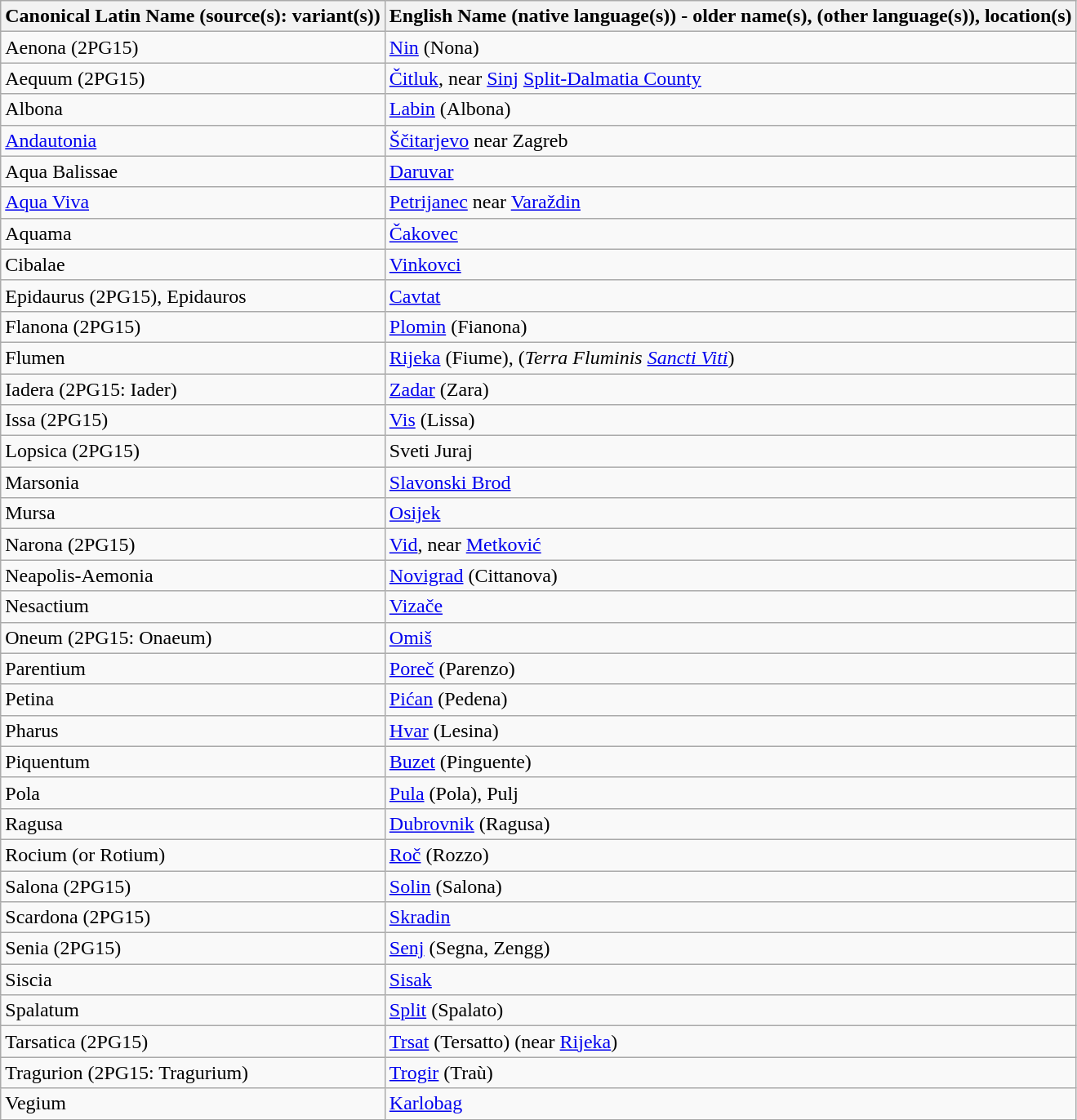<table class="wikitable">
<tr>
<th>Canonical Latin Name (source(s): variant(s))</th>
<th>English Name (native language(s)) - older name(s), (other language(s)), location(s)</th>
</tr>
<tr>
<td>Aenona (2PG15)</td>
<td><a href='#'>Nin</a> (Nona)</td>
</tr>
<tr>
<td>Aequum (2PG15)</td>
<td><a href='#'>Čitluk</a>, near <a href='#'>Sinj</a> <a href='#'>Split-Dalmatia County</a></td>
</tr>
<tr>
<td>Albona</td>
<td><a href='#'>Labin</a> (Albona)</td>
</tr>
<tr>
<td><a href='#'>Andautonia</a></td>
<td><a href='#'>Ščitarjevo</a> near Zagreb</td>
</tr>
<tr>
<td>Aqua Balissae</td>
<td><a href='#'>Daruvar</a></td>
</tr>
<tr>
<td><a href='#'>Aqua Viva</a></td>
<td><a href='#'>Petrijanec</a> near <a href='#'>Varaždin</a></td>
</tr>
<tr>
<td>Aquama</td>
<td><a href='#'>Čakovec</a></td>
</tr>
<tr>
<td>Cibalae</td>
<td><a href='#'>Vinkovci</a></td>
</tr>
<tr>
<td>Epidaurus (2PG15), Epidauros</td>
<td><a href='#'>Cavtat</a></td>
</tr>
<tr>
<td>Flanona (2PG15)</td>
<td><a href='#'>Plomin</a> (Fianona)</td>
</tr>
<tr>
<td>Flumen</td>
<td><a href='#'>Rijeka</a> (Fiume), (<em>Terra Fluminis <a href='#'>Sancti Viti</a></em>)</td>
</tr>
<tr>
<td>Iadera (2PG15: Iader)</td>
<td><a href='#'>Zadar</a> (Zara)</td>
</tr>
<tr>
<td>Issa (2PG15)</td>
<td><a href='#'>Vis</a> (Lissa)</td>
</tr>
<tr>
<td>Lopsica (2PG15)</td>
<td>Sveti Juraj</td>
</tr>
<tr>
<td>Marsonia</td>
<td><a href='#'>Slavonski Brod</a></td>
</tr>
<tr>
<td>Mursa</td>
<td><a href='#'>Osijek</a></td>
</tr>
<tr>
<td>Narona (2PG15)</td>
<td><a href='#'>Vid</a>, near <a href='#'>Metković</a></td>
</tr>
<tr>
<td>Neapolis-Aemonia</td>
<td><a href='#'>Novigrad</a> (Cittanova)</td>
</tr>
<tr>
<td>Nesactium</td>
<td><a href='#'>Vizače</a></td>
</tr>
<tr>
<td>Oneum (2PG15: Onaeum)</td>
<td><a href='#'>Omiš</a></td>
</tr>
<tr>
<td>Parentium</td>
<td><a href='#'>Poreč</a> (Parenzo)</td>
</tr>
<tr>
<td>Petina</td>
<td><a href='#'>Pićan</a> (Pedena)</td>
</tr>
<tr>
<td>Pharus</td>
<td><a href='#'>Hvar</a> (Lesina)</td>
</tr>
<tr>
<td>Piquentum</td>
<td><a href='#'>Buzet</a> (Pinguente)</td>
</tr>
<tr>
<td>Pola</td>
<td><a href='#'>Pula</a> (Pola), Pulj</td>
</tr>
<tr>
<td>Ragusa</td>
<td><a href='#'>Dubrovnik</a> (Ragusa)</td>
</tr>
<tr>
<td>Rocium (or Rotium)</td>
<td><a href='#'>Roč</a> (Rozzo)</td>
</tr>
<tr>
<td>Salona (2PG15)</td>
<td><a href='#'>Solin</a> (Salona)</td>
</tr>
<tr>
<td>Scardona (2PG15)</td>
<td><a href='#'>Skradin</a></td>
</tr>
<tr>
<td>Senia (2PG15)</td>
<td><a href='#'>Senj</a> (Segna, Zengg)</td>
</tr>
<tr>
<td>Siscia</td>
<td><a href='#'>Sisak</a></td>
</tr>
<tr>
<td>Spalatum</td>
<td><a href='#'>Split</a> (Spalato)</td>
</tr>
<tr>
<td>Tarsatica (2PG15)</td>
<td><a href='#'>Trsat</a> (Tersatto) (near <a href='#'>Rijeka</a>)</td>
</tr>
<tr>
<td>Tragurion (2PG15: Tragurium)</td>
<td><a href='#'>Trogir</a> (Traù)</td>
</tr>
<tr>
<td>Vegium</td>
<td><a href='#'>Karlobag</a></td>
</tr>
</table>
